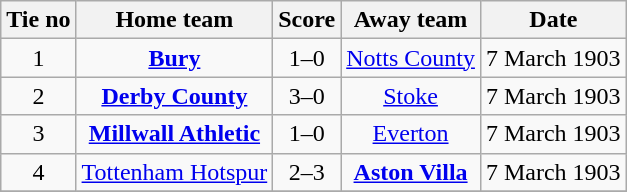<table class="wikitable" style="text-align: center">
<tr>
<th>Tie no</th>
<th>Home team</th>
<th>Score</th>
<th>Away team</th>
<th>Date</th>
</tr>
<tr>
<td>1</td>
<td><strong><a href='#'>Bury</a></strong></td>
<td>1–0</td>
<td><a href='#'>Notts County</a></td>
<td>7 March 1903</td>
</tr>
<tr>
<td>2</td>
<td><strong><a href='#'>Derby County</a></strong></td>
<td>3–0</td>
<td><a href='#'>Stoke</a></td>
<td>7 March 1903</td>
</tr>
<tr>
<td>3</td>
<td><strong><a href='#'>Millwall Athletic</a></strong></td>
<td>1–0</td>
<td><a href='#'>Everton</a></td>
<td>7 March 1903</td>
</tr>
<tr>
<td>4</td>
<td><a href='#'>Tottenham Hotspur</a></td>
<td>2–3</td>
<td><strong><a href='#'>Aston Villa</a></strong></td>
<td>7 March 1903</td>
</tr>
<tr>
</tr>
</table>
